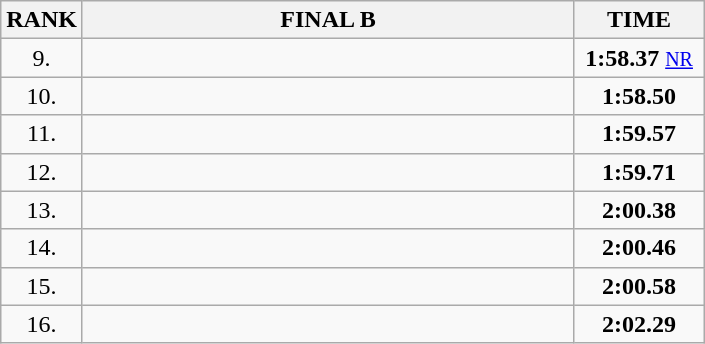<table class="wikitable">
<tr>
<th>RANK</th>
<th style="width: 20em">FINAL B</th>
<th style="width: 5em">TIME</th>
</tr>
<tr>
<td align="center">9.</td>
<td></td>
<td align="center"><strong>1:58.37</strong> <small><a href='#'>NR</a></small></td>
</tr>
<tr>
<td align="center">10.</td>
<td></td>
<td align="center"><strong>1:58.50</strong></td>
</tr>
<tr>
<td align="center">11.</td>
<td></td>
<td align="center"><strong>1:59.57</strong></td>
</tr>
<tr>
<td align="center">12.</td>
<td></td>
<td align="center"><strong>1:59.71</strong></td>
</tr>
<tr>
<td align="center">13.</td>
<td></td>
<td align="center"><strong>2:00.38</strong></td>
</tr>
<tr>
<td align="center">14.</td>
<td></td>
<td align="center"><strong>2:00.46</strong></td>
</tr>
<tr>
<td align="center">15.</td>
<td></td>
<td align="center"><strong>2:00.58</strong></td>
</tr>
<tr>
<td align="center">16.</td>
<td></td>
<td align="center"><strong>2:02.29</strong></td>
</tr>
</table>
